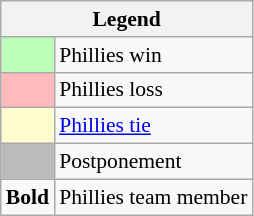<table class="wikitable" style="font-size:90%">
<tr>
<th colspan="2">Legend</th>
</tr>
<tr>
<td style="background:#bfb;"> </td>
<td>Phillies win</td>
</tr>
<tr>
<td style="background:#fbb;"> </td>
<td>Phillies loss</td>
</tr>
<tr>
<td style="background:#fffdd0;"> </td>
<td><a href='#'>Phillies tie</a> </td>
</tr>
<tr>
<td style="background:#bbb;"> </td>
<td>Postponement</td>
</tr>
<tr>
<td><strong>Bold</strong></td>
<td>Phillies team member</td>
</tr>
</table>
